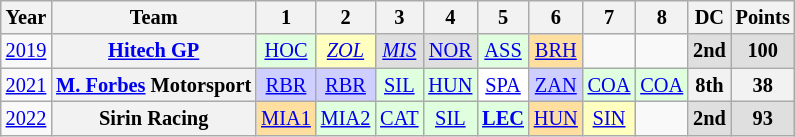<table class="wikitable" style="text-align:center; font-size:85%">
<tr>
<th>Year</th>
<th>Team</th>
<th>1</th>
<th>2</th>
<th>3</th>
<th>4</th>
<th>5</th>
<th>6</th>
<th>7</th>
<th>8</th>
<th>DC</th>
<th>Points</th>
</tr>
<tr>
<td><a href='#'>2019</a></td>
<th nowrap><a href='#'>Hitech GP</a></th>
<td style="background:#DFFFDF;"><a href='#'>HOC</a><br></td>
<td style="background:#FFFFBF;"><em><a href='#'>ZOL</a></em><br></td>
<td style="background:#DFDFDF;"><em><a href='#'>MIS</a></em><br></td>
<td style="background:#DFDFDF;"><a href='#'>NOR</a><br></td>
<td style="background:#DFFFDF;"><a href='#'>ASS</a><br></td>
<td style="background:#ffdf9f;"><a href='#'>BRH</a><br></td>
<td></td>
<td></td>
<th style="background:#DFDFDF;">2nd</th>
<th style="background:#DFDFDF;">100</th>
</tr>
<tr>
<td><a href='#'>2021</a></td>
<th nowrap><a href='#'>M. Forbes</a> Motorsport</th>
<td style="background:#CFCFFF;"><a href='#'>RBR</a><br></td>
<td style="background:#CFCFFF;"><a href='#'>RBR</a><br></td>
<td style="background:#DFFFDF;"><a href='#'>SIL</a><br></td>
<td style="background:#DFFFDF;"><a href='#'>HUN</a><br></td>
<td style="background:#FFFFFF;"><a href='#'>SPA</a><br></td>
<td style="background:#CFCFFF;"><a href='#'>ZAN</a><br></td>
<td style="background:#DFFFDF;"><a href='#'>COA</a><br></td>
<td style="background:#DFFFDF;"><a href='#'>COA</a><br></td>
<th>8th</th>
<th>38</th>
</tr>
<tr>
<td><a href='#'>2022</a></td>
<th nowrap>Sirin Racing</th>
<td style="background:#FFDF9F;"><a href='#'>MIA1</a><br></td>
<td style="background:#dfffdf;"><a href='#'>MIA2</a><br></td>
<td style="background:#dfffdf;"><a href='#'>CAT</a><br></td>
<td style="background:#dfffdf;"><a href='#'>SIL</a><br></td>
<td style="background:#dfffdf;"><strong><a href='#'>LEC</a></strong><br></td>
<td style="background:#FFDF9F;"><a href='#'>HUN</a><br></td>
<td style="background:#FFFFBF;"><a href='#'>SIN</a><br></td>
<td></td>
<th style="background:#DFDFDF;">2nd</th>
<th style="background:#DFDFDF;">93</th>
</tr>
</table>
